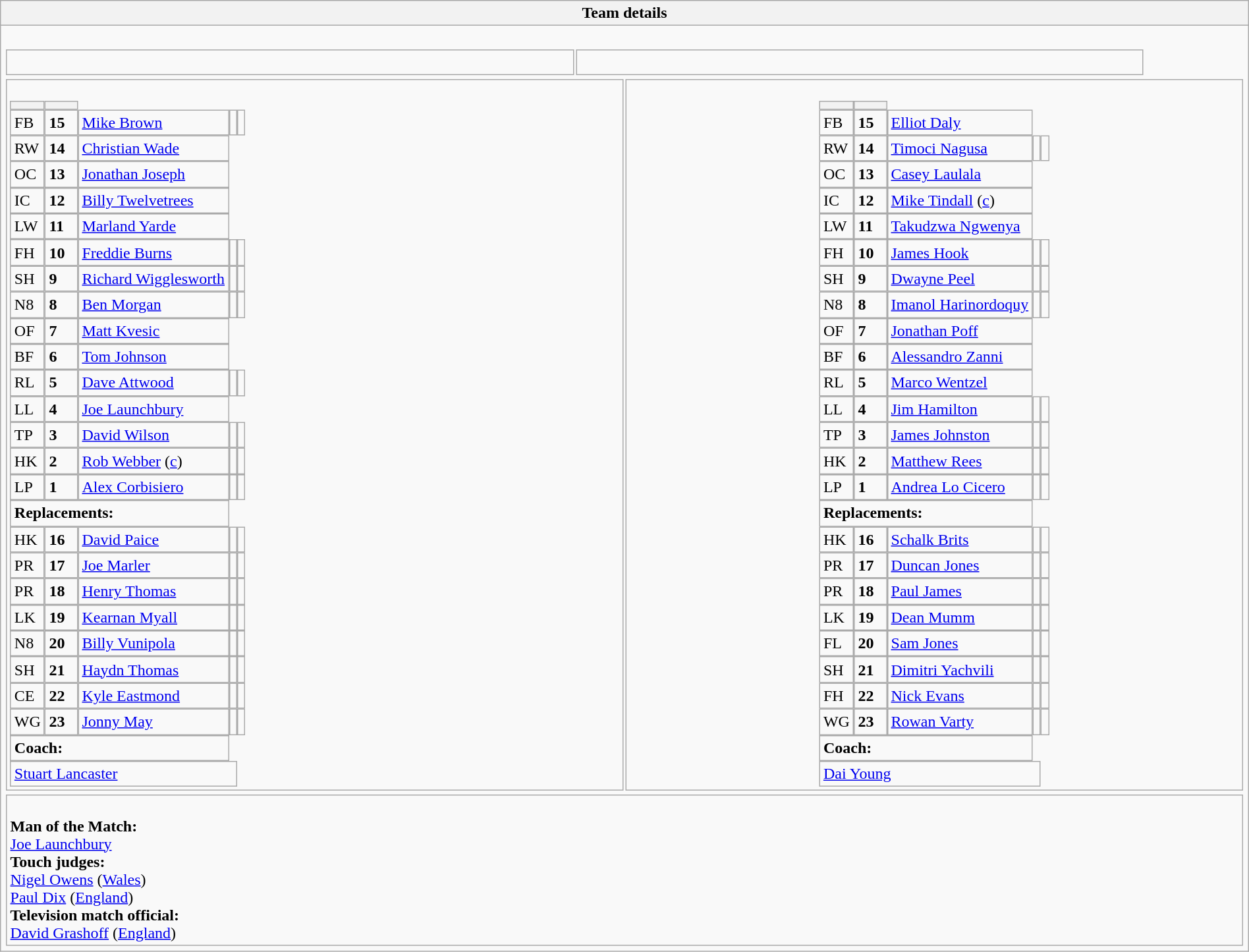<table style="width:100%" class="wikitable collapsible collapsed">
<tr>
<th>Team details</th>
</tr>
<tr>
<td><br><table style="width:92%">
<tr>
<td></td>
<td><br></td>
</tr>
</table>
<table width="100%">
<tr>
<td valign="top" width="50%"><br><table style="font-size: 100%" cellspacing="0" cellpadding="0">
<tr>
<th width="25"></th>
<th width="25"></th>
</tr>
<tr>
<td>FB</td>
<td><strong>15</strong></td>
<td><a href='#'>Mike Brown</a></td>
<td></td>
<td></td>
</tr>
<tr>
<td>RW</td>
<td><strong>14</strong></td>
<td><a href='#'>Christian Wade</a></td>
</tr>
<tr>
<td>OC</td>
<td><strong>13</strong></td>
<td><a href='#'>Jonathan Joseph</a></td>
</tr>
<tr>
<td>IC</td>
<td><strong>12</strong></td>
<td><a href='#'>Billy Twelvetrees</a></td>
</tr>
<tr>
<td>LW</td>
<td><strong>11</strong></td>
<td><a href='#'>Marland Yarde</a></td>
</tr>
<tr>
<td>FH</td>
<td><strong>10</strong></td>
<td><a href='#'>Freddie Burns</a></td>
<td></td>
<td></td>
</tr>
<tr>
<td>SH</td>
<td><strong>9</strong></td>
<td><a href='#'>Richard Wigglesworth</a></td>
<td></td>
<td></td>
</tr>
<tr>
<td>N8</td>
<td><strong>8</strong></td>
<td><a href='#'>Ben Morgan</a></td>
<td></td>
<td></td>
</tr>
<tr>
<td>OF</td>
<td><strong>7</strong></td>
<td><a href='#'>Matt Kvesic</a></td>
</tr>
<tr>
<td>BF</td>
<td><strong>6</strong></td>
<td><a href='#'>Tom Johnson</a></td>
</tr>
<tr>
<td>RL</td>
<td><strong>5</strong></td>
<td><a href='#'>Dave Attwood</a></td>
<td></td>
<td></td>
</tr>
<tr>
<td>LL</td>
<td><strong>4</strong></td>
<td><a href='#'>Joe Launchbury</a></td>
</tr>
<tr>
<td>TP</td>
<td><strong>3</strong></td>
<td><a href='#'>David Wilson</a></td>
<td></td>
<td></td>
</tr>
<tr>
<td>HK</td>
<td><strong>2</strong></td>
<td><a href='#'>Rob Webber</a> (<a href='#'>c</a>)</td>
<td></td>
<td></td>
</tr>
<tr>
<td>LP</td>
<td><strong>1</strong></td>
<td><a href='#'>Alex Corbisiero</a></td>
<td></td>
<td></td>
</tr>
<tr>
<td colspan=3><strong>Replacements:</strong></td>
</tr>
<tr>
<td>HK</td>
<td><strong>16</strong></td>
<td><a href='#'>David Paice</a></td>
<td></td>
<td></td>
</tr>
<tr>
<td>PR</td>
<td><strong>17</strong></td>
<td><a href='#'>Joe Marler</a></td>
<td></td>
<td></td>
</tr>
<tr>
<td>PR</td>
<td><strong>18</strong></td>
<td><a href='#'>Henry Thomas</a></td>
<td></td>
<td></td>
</tr>
<tr>
<td>LK</td>
<td><strong>19</strong></td>
<td><a href='#'>Kearnan Myall</a></td>
<td></td>
<td></td>
</tr>
<tr>
<td>N8</td>
<td><strong>20</strong></td>
<td><a href='#'>Billy Vunipola</a></td>
<td></td>
<td></td>
</tr>
<tr>
<td>SH</td>
<td><strong>21</strong></td>
<td><a href='#'>Haydn Thomas</a></td>
<td></td>
<td></td>
</tr>
<tr>
<td>CE</td>
<td><strong>22</strong></td>
<td><a href='#'>Kyle Eastmond</a></td>
<td></td>
<td></td>
</tr>
<tr>
<td>WG</td>
<td><strong>23</strong></td>
<td><a href='#'>Jonny May</a></td>
<td></td>
<td></td>
</tr>
<tr>
<td colspan=3><strong>Coach:</strong></td>
</tr>
<tr>
<td colspan="4"> <a href='#'>Stuart Lancaster</a></td>
</tr>
</table>
</td>
<td valign="top" width="50%"><br><table style="font-size: 100%" cellspacing="0" cellpadding="0" align="center">
<tr>
<th width="25"></th>
<th width="25"></th>
</tr>
<tr>
<td>FB</td>
<td><strong>15</strong></td>
<td> <a href='#'>Elliot Daly</a></td>
</tr>
<tr>
<td>RW</td>
<td><strong>14</strong></td>
<td> <a href='#'>Timoci Nagusa</a></td>
<td></td>
<td></td>
</tr>
<tr>
<td>OC</td>
<td><strong>13</strong></td>
<td> <a href='#'>Casey Laulala</a></td>
</tr>
<tr>
<td>IC</td>
<td><strong>12</strong></td>
<td> <a href='#'>Mike Tindall</a> (<a href='#'>c</a>)</td>
</tr>
<tr>
<td>LW</td>
<td><strong>11</strong></td>
<td> <a href='#'>Takudzwa Ngwenya</a></td>
</tr>
<tr>
<td>FH</td>
<td><strong>10</strong></td>
<td> <a href='#'>James Hook</a></td>
<td></td>
<td></td>
</tr>
<tr>
<td>SH</td>
<td><strong>9</strong></td>
<td> <a href='#'>Dwayne Peel</a></td>
<td></td>
<td></td>
</tr>
<tr>
<td>N8</td>
<td><strong>8</strong></td>
<td> <a href='#'>Imanol Harinordoquy</a></td>
<td></td>
<td></td>
</tr>
<tr>
<td>OF</td>
<td><strong>7</strong></td>
<td> <a href='#'>Jonathan Poff</a></td>
</tr>
<tr>
<td>BF</td>
<td><strong>6</strong></td>
<td> <a href='#'>Alessandro Zanni</a></td>
</tr>
<tr>
<td>RL</td>
<td><strong>5</strong></td>
<td> <a href='#'>Marco Wentzel</a></td>
</tr>
<tr>
<td>LL</td>
<td><strong>4</strong></td>
<td> <a href='#'>Jim Hamilton</a></td>
<td></td>
<td></td>
</tr>
<tr>
<td>TP</td>
<td><strong>3</strong></td>
<td> <a href='#'>James Johnston</a></td>
<td></td>
<td></td>
</tr>
<tr>
<td>HK</td>
<td><strong>2</strong></td>
<td> <a href='#'>Matthew Rees</a></td>
<td></td>
<td></td>
</tr>
<tr>
<td>LP</td>
<td><strong>1</strong></td>
<td> <a href='#'>Andrea Lo Cicero</a></td>
<td></td>
<td></td>
</tr>
<tr>
<td colspan=3><strong>Replacements:</strong></td>
</tr>
<tr>
<td>HK</td>
<td><strong>16</strong></td>
<td> <a href='#'>Schalk Brits</a></td>
<td></td>
<td></td>
</tr>
<tr>
<td>PR</td>
<td><strong>17</strong></td>
<td> <a href='#'>Duncan Jones</a></td>
<td></td>
<td></td>
</tr>
<tr>
<td>PR</td>
<td><strong>18</strong></td>
<td> <a href='#'>Paul James</a></td>
<td></td>
<td></td>
</tr>
<tr>
<td>LK</td>
<td><strong>19</strong></td>
<td> <a href='#'>Dean Mumm</a></td>
<td></td>
<td></td>
</tr>
<tr>
<td>FL</td>
<td><strong>20</strong></td>
<td> <a href='#'>Sam Jones</a></td>
<td></td>
<td></td>
</tr>
<tr>
<td>SH</td>
<td><strong>21</strong></td>
<td> <a href='#'>Dimitri Yachvili</a></td>
<td></td>
<td></td>
</tr>
<tr>
<td>FH</td>
<td><strong>22</strong></td>
<td> <a href='#'>Nick Evans</a></td>
<td></td>
<td></td>
</tr>
<tr>
<td>WG</td>
<td><strong>23</strong></td>
<td> <a href='#'>Rowan Varty</a></td>
<td></td>
<td></td>
</tr>
<tr>
<td colspan=3><strong>Coach:</strong></td>
</tr>
<tr>
<td colspan="4"> <a href='#'>Dai Young</a></td>
</tr>
</table>
</td>
</tr>
</table>
<table width=100% style="font-size: 100%">
<tr>
<td><br><strong>Man of the Match:</strong>
<br> <a href='#'>Joe Launchbury</a><br><strong>Touch judges:</strong>
<br><a href='#'>Nigel Owens</a> (<a href='#'>Wales</a>)
<br><a href='#'>Paul Dix</a> (<a href='#'>England</a>)
<br><strong>Television match official:</strong>
<br><a href='#'>David Grashoff</a> (<a href='#'>England</a>)</td>
</tr>
</table>
</td>
</tr>
</table>
